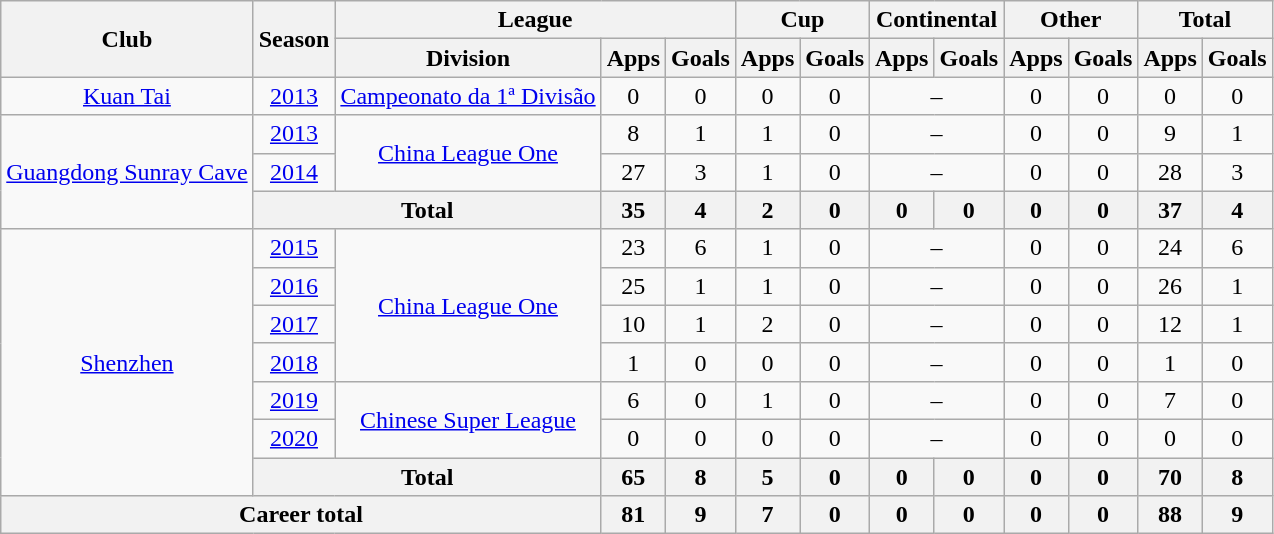<table class="wikitable" style="text-align: center">
<tr>
<th rowspan="2">Club</th>
<th rowspan="2">Season</th>
<th colspan="3">League</th>
<th colspan="2">Cup</th>
<th colspan="2">Continental</th>
<th colspan="2">Other</th>
<th colspan="2">Total</th>
</tr>
<tr>
<th>Division</th>
<th>Apps</th>
<th>Goals</th>
<th>Apps</th>
<th>Goals</th>
<th>Apps</th>
<th>Goals</th>
<th>Apps</th>
<th>Goals</th>
<th>Apps</th>
<th>Goals</th>
</tr>
<tr>
<td><a href='#'>Kuan Tai</a></td>
<td><a href='#'>2013</a></td>
<td><a href='#'>Campeonato da 1ª Divisão</a></td>
<td>0</td>
<td>0</td>
<td>0</td>
<td>0</td>
<td colspan="2">–</td>
<td>0</td>
<td>0</td>
<td>0</td>
<td>0</td>
</tr>
<tr>
<td rowspan="3"><a href='#'>Guangdong Sunray Cave</a></td>
<td><a href='#'>2013</a></td>
<td rowspan="2"><a href='#'>China League One</a></td>
<td>8</td>
<td>1</td>
<td>1</td>
<td>0</td>
<td colspan="2">–</td>
<td>0</td>
<td>0</td>
<td>9</td>
<td>1</td>
</tr>
<tr>
<td><a href='#'>2014</a></td>
<td>27</td>
<td>3</td>
<td>1</td>
<td>0</td>
<td colspan="2">–</td>
<td>0</td>
<td>0</td>
<td>28</td>
<td>3</td>
</tr>
<tr>
<th colspan=2>Total</th>
<th>35</th>
<th>4</th>
<th>2</th>
<th>0</th>
<th>0</th>
<th>0</th>
<th>0</th>
<th>0</th>
<th>37</th>
<th>4</th>
</tr>
<tr>
<td rowspan="7"><a href='#'>Shenzhen</a></td>
<td><a href='#'>2015</a></td>
<td rowspan="4"><a href='#'>China League One</a></td>
<td>23</td>
<td>6</td>
<td>1</td>
<td>0</td>
<td colspan="2">–</td>
<td>0</td>
<td>0</td>
<td>24</td>
<td>6</td>
</tr>
<tr>
<td><a href='#'>2016</a></td>
<td>25</td>
<td>1</td>
<td>1</td>
<td>0</td>
<td colspan="2">–</td>
<td>0</td>
<td>0</td>
<td>26</td>
<td>1</td>
</tr>
<tr>
<td><a href='#'>2017</a></td>
<td>10</td>
<td>1</td>
<td>2</td>
<td>0</td>
<td colspan="2">–</td>
<td>0</td>
<td>0</td>
<td>12</td>
<td>1</td>
</tr>
<tr>
<td><a href='#'>2018</a></td>
<td>1</td>
<td>0</td>
<td>0</td>
<td>0</td>
<td colspan="2">–</td>
<td>0</td>
<td>0</td>
<td>1</td>
<td>0</td>
</tr>
<tr>
<td><a href='#'>2019</a></td>
<td rowspan=2><a href='#'>Chinese Super League</a></td>
<td>6</td>
<td>0</td>
<td>1</td>
<td>0</td>
<td colspan="2">–</td>
<td>0</td>
<td>0</td>
<td>7</td>
<td>0</td>
</tr>
<tr>
<td><a href='#'>2020</a></td>
<td>0</td>
<td>0</td>
<td>0</td>
<td>0</td>
<td colspan="2">–</td>
<td>0</td>
<td>0</td>
<td>0</td>
<td>0</td>
</tr>
<tr>
<th colspan=2>Total</th>
<th>65</th>
<th>8</th>
<th>5</th>
<th>0</th>
<th>0</th>
<th>0</th>
<th>0</th>
<th>0</th>
<th>70</th>
<th>8</th>
</tr>
<tr>
<th colspan=3>Career total</th>
<th>81</th>
<th>9</th>
<th>7</th>
<th>0</th>
<th>0</th>
<th>0</th>
<th>0</th>
<th>0</th>
<th>88</th>
<th>9</th>
</tr>
</table>
